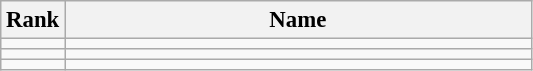<table class="wikitable" style="font-size:95%;">
<tr>
<th>Rank</th>
<th align="left" style="width: 20em">Name</th>
</tr>
<tr>
<td align="center"></td>
<td></td>
</tr>
<tr>
<td align="center"></td>
<td></td>
</tr>
<tr>
<td align="center"></td>
<td></td>
</tr>
</table>
